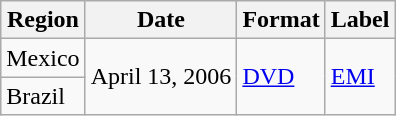<table class="wikitable">
<tr>
<th>Region</th>
<th>Date</th>
<th>Format</th>
<th>Label</th>
</tr>
<tr>
<td>Mexico</td>
<td rowspan="2">April 13, 2006</td>
<td rowspan="2"><a href='#'>DVD</a></td>
<td rowspan="2"><a href='#'>EMI</a></td>
</tr>
<tr>
<td>Brazil</td>
</tr>
</table>
